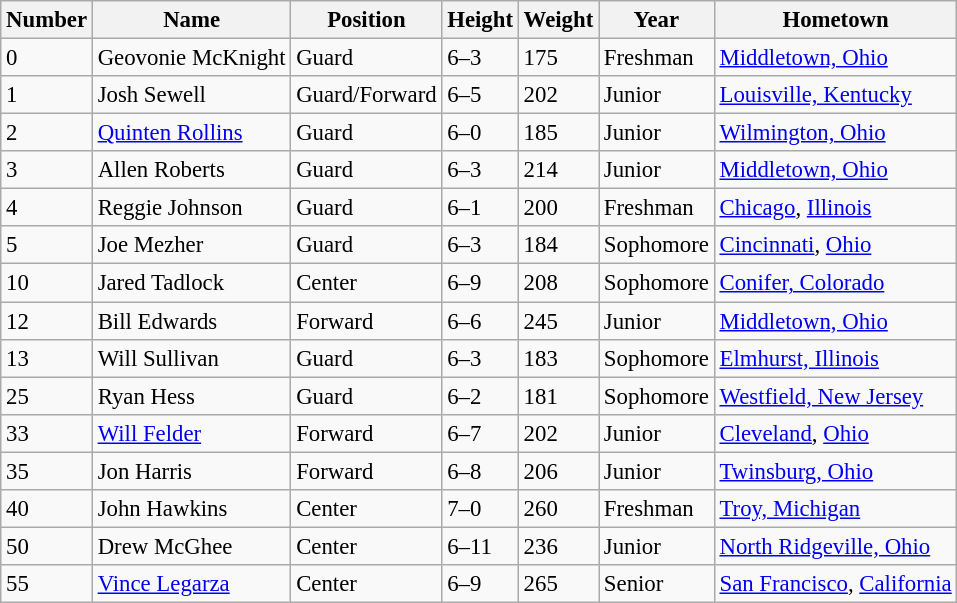<table class="wikitable" style="font-size: 95%;">
<tr>
<th>Number</th>
<th>Name</th>
<th>Position</th>
<th>Height</th>
<th>Weight</th>
<th>Year</th>
<th>Hometown</th>
</tr>
<tr>
<td>0</td>
<td>Geovonie McKnight</td>
<td>Guard</td>
<td>6–3</td>
<td>175</td>
<td>Freshman</td>
<td><a href='#'>Middletown, Ohio</a></td>
</tr>
<tr>
<td>1</td>
<td>Josh Sewell</td>
<td>Guard/Forward</td>
<td>6–5</td>
<td>202</td>
<td>Junior</td>
<td><a href='#'>Louisville, Kentucky</a></td>
</tr>
<tr>
<td>2</td>
<td><a href='#'>Quinten Rollins</a></td>
<td>Guard</td>
<td>6–0</td>
<td>185</td>
<td>Junior</td>
<td><a href='#'>Wilmington, Ohio</a></td>
</tr>
<tr>
<td>3</td>
<td>Allen Roberts</td>
<td>Guard</td>
<td>6–3</td>
<td>214</td>
<td>Junior</td>
<td><a href='#'>Middletown, Ohio</a></td>
</tr>
<tr>
<td>4</td>
<td>Reggie Johnson</td>
<td>Guard</td>
<td>6–1</td>
<td>200</td>
<td>Freshman</td>
<td><a href='#'>Chicago</a>, <a href='#'>Illinois</a></td>
</tr>
<tr>
<td>5</td>
<td>Joe Mezher</td>
<td>Guard</td>
<td>6–3</td>
<td>184</td>
<td>Sophomore</td>
<td><a href='#'>Cincinnati</a>, <a href='#'>Ohio</a></td>
</tr>
<tr>
<td>10</td>
<td>Jared Tadlock</td>
<td>Center</td>
<td>6–9</td>
<td>208</td>
<td>Sophomore</td>
<td><a href='#'>Conifer, Colorado</a></td>
</tr>
<tr>
<td>12</td>
<td>Bill Edwards</td>
<td>Forward</td>
<td>6–6</td>
<td>245</td>
<td>Junior</td>
<td><a href='#'>Middletown, Ohio</a></td>
</tr>
<tr>
<td>13</td>
<td>Will Sullivan</td>
<td>Guard</td>
<td>6–3</td>
<td>183</td>
<td>Sophomore</td>
<td><a href='#'>Elmhurst, Illinois</a></td>
</tr>
<tr>
<td>25</td>
<td>Ryan Hess</td>
<td>Guard</td>
<td>6–2</td>
<td>181</td>
<td>Sophomore</td>
<td><a href='#'>Westfield, New Jersey</a></td>
</tr>
<tr>
<td>33</td>
<td><a href='#'>Will Felder</a></td>
<td>Forward</td>
<td>6–7</td>
<td>202</td>
<td>Junior</td>
<td><a href='#'>Cleveland</a>, <a href='#'>Ohio</a></td>
</tr>
<tr>
<td>35</td>
<td>Jon Harris</td>
<td>Forward</td>
<td>6–8</td>
<td>206</td>
<td>Junior</td>
<td><a href='#'>Twinsburg, Ohio</a></td>
</tr>
<tr>
<td>40</td>
<td>John Hawkins</td>
<td>Center</td>
<td>7–0</td>
<td>260</td>
<td>Freshman</td>
<td><a href='#'>Troy, Michigan</a></td>
</tr>
<tr>
<td>50</td>
<td>Drew McGhee</td>
<td>Center</td>
<td>6–11</td>
<td>236</td>
<td>Junior</td>
<td><a href='#'>North Ridgeville, Ohio</a></td>
</tr>
<tr>
<td>55</td>
<td><a href='#'>Vince Legarza</a></td>
<td>Center</td>
<td>6–9</td>
<td>265</td>
<td>Senior</td>
<td><a href='#'>San Francisco</a>, <a href='#'>California</a></td>
</tr>
</table>
